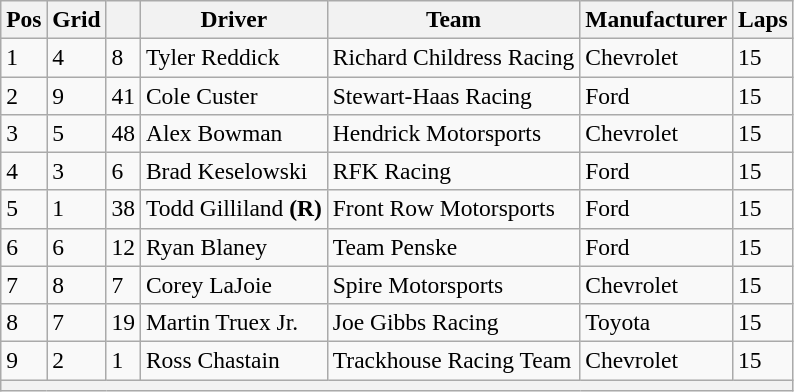<table class="wikitable" style="font-size:98%">
<tr>
<th>Pos</th>
<th>Grid</th>
<th></th>
<th>Driver</th>
<th>Team</th>
<th>Manufacturer</th>
<th>Laps</th>
</tr>
<tr>
<td>1</td>
<td>4</td>
<td>8</td>
<td>Tyler Reddick</td>
<td>Richard Childress Racing</td>
<td>Chevrolet</td>
<td>15</td>
</tr>
<tr>
<td>2</td>
<td>9</td>
<td>41</td>
<td>Cole Custer</td>
<td>Stewart-Haas Racing</td>
<td>Ford</td>
<td>15</td>
</tr>
<tr>
<td>3</td>
<td>5</td>
<td>48</td>
<td>Alex Bowman</td>
<td>Hendrick Motorsports</td>
<td>Chevrolet</td>
<td>15</td>
</tr>
<tr>
<td>4</td>
<td>3</td>
<td>6</td>
<td>Brad Keselowski</td>
<td>RFK Racing</td>
<td>Ford</td>
<td>15</td>
</tr>
<tr>
<td>5</td>
<td>1</td>
<td>38</td>
<td>Todd Gilliland <strong>(R)</strong></td>
<td>Front Row Motorsports</td>
<td>Ford</td>
<td>15</td>
</tr>
<tr>
<td>6</td>
<td>6</td>
<td>12</td>
<td>Ryan Blaney</td>
<td>Team Penske</td>
<td>Ford</td>
<td>15</td>
</tr>
<tr>
<td>7</td>
<td>8</td>
<td>7</td>
<td>Corey LaJoie</td>
<td>Spire Motorsports</td>
<td>Chevrolet</td>
<td>15</td>
</tr>
<tr>
<td>8</td>
<td>7</td>
<td>19</td>
<td>Martin Truex Jr.</td>
<td>Joe Gibbs Racing</td>
<td>Toyota</td>
<td>15</td>
</tr>
<tr>
<td>9</td>
<td>2</td>
<td>1</td>
<td>Ross Chastain</td>
<td>Trackhouse Racing Team</td>
<td>Chevrolet</td>
<td>15</td>
</tr>
<tr>
<th colspan="7"></th>
</tr>
</table>
